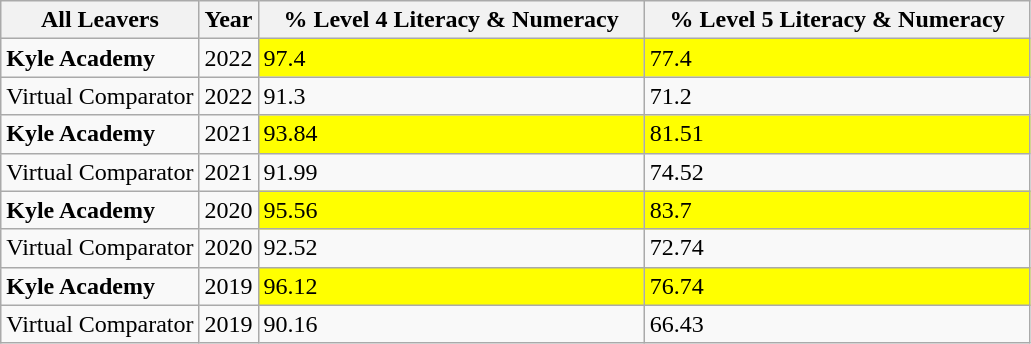<table class="wikitable">
<tr>
<th>All Leavers</th>
<th>Year</th>
<th>% Level 4 Literacy & Numeracy</th>
<th>% Level 5 Literacy & Numeracy</th>
</tr>
<tr>
<td><strong>Kyle Academy</strong></td>
<td>2022</td>
<td style="width: 250px; background: yellow;">97.4</td>
<td style="width: 250px; background: yellow;">77.4</td>
</tr>
<tr>
<td>Virtual Comparator</td>
<td>2022</td>
<td>91.3</td>
<td>71.2</td>
</tr>
<tr>
<td><strong>Kyle Academy</strong></td>
<td>2021</td>
<td style="width: 250px; background: yellow;">93.84</td>
<td style="width: 250px; background: yellow;">81.51</td>
</tr>
<tr>
<td>Virtual Comparator</td>
<td>2021</td>
<td>91.99</td>
<td>74.52</td>
</tr>
<tr>
<td><strong>Kyle Academy</strong></td>
<td>2020</td>
<td style="width: 250px; background: yellow;">95.56</td>
<td style="width: 250px; background: yellow;">83.7</td>
</tr>
<tr>
<td>Virtual Comparator</td>
<td>2020</td>
<td>92.52</td>
<td>72.74</td>
</tr>
<tr>
<td><strong>Kyle Academy</strong></td>
<td>2019</td>
<td style="width: 250px; background: yellow;">96.12</td>
<td style="width: 250px; background: yellow;">76.74</td>
</tr>
<tr>
<td>Virtual Comparator</td>
<td>2019</td>
<td>90.16</td>
<td>66.43</td>
</tr>
</table>
